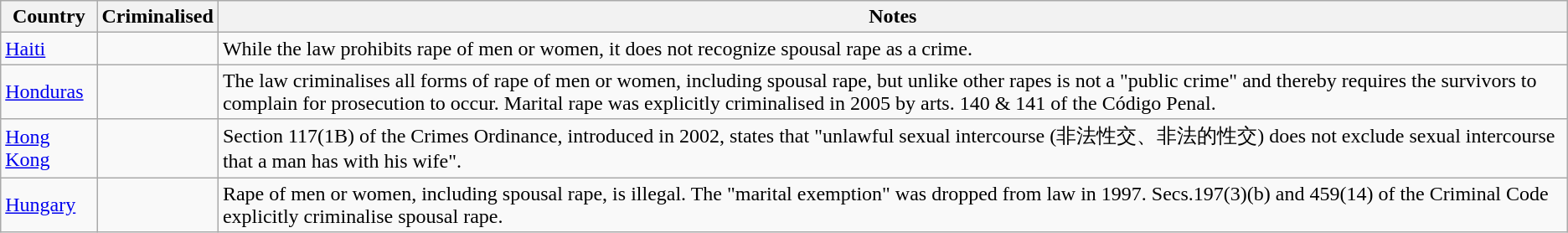<table class="sortable wikitable">
<tr>
<th>Country</th>
<th>Criminalised</th>
<th ! class="unsortable">Notes</th>
</tr>
<tr>
<td><a href='#'>Haiti</a></td>
<td></td>
<td>While the law prohibits rape of men or women, it does not recognize spousal rape as a crime.</td>
</tr>
<tr>
<td><a href='#'>Honduras</a></td>
<td></td>
<td>The law criminalises all forms of rape of men or women, including spousal rape, but unlike other rapes is not a "public crime" and thereby requires the survivors to complain for prosecution to occur. Marital rape was explicitly criminalised in 2005 by arts. 140 & 141 of the Código Penal.</td>
</tr>
<tr>
<td><a href='#'>Hong Kong</a></td>
<td></td>
<td>Section 117(1B) of the Crimes Ordinance, introduced in 2002, states that "unlawful sexual intercourse (非法性交、非法的性交) does not exclude sexual intercourse that a man has with his wife".</td>
</tr>
<tr>
<td><a href='#'>Hungary</a></td>
<td></td>
<td>Rape of men or women, including spousal rape, is illegal. The "marital exemption" was dropped from law in 1997. Secs.197(3)(b) and 459(14) of the Criminal Code explicitly criminalise spousal rape.</td>
</tr>
</table>
